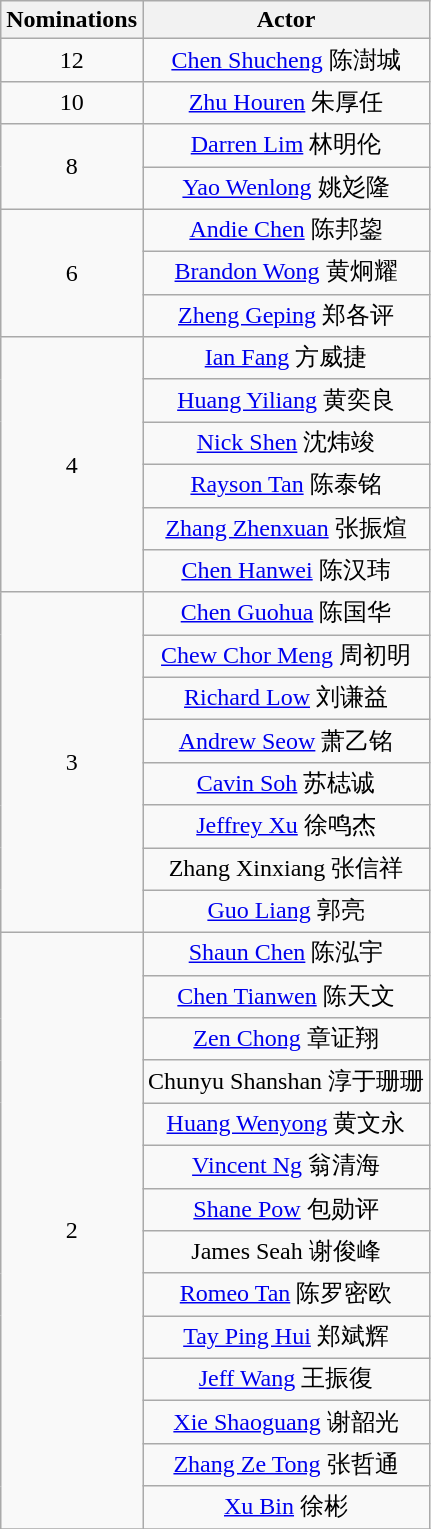<table class="wikitable" style="text-align:center;">
<tr>
<th scope="col" width="55">Nominations</th>
<th scope="col" align="center">Actor</th>
</tr>
<tr>
<td style="text-align:center">12</td>
<td><a href='#'>Chen Shucheng</a> 陈澍城</td>
</tr>
<tr>
<td style="text-align:center">10</td>
<td><a href='#'>Zhu Houren</a> 朱厚任</td>
</tr>
<tr>
<td rowspan=2 style="text-align:center">8</td>
<td><a href='#'>Darren Lim</a> 林明伦</td>
</tr>
<tr>
<td><a href='#'>Yao Wenlong</a> 姚彣隆</td>
</tr>
<tr>
<td rowspan=3 style="text-align:center">6</td>
<td><a href='#'>Andie Chen</a> 陈邦鋆</td>
</tr>
<tr>
<td><a href='#'>Brandon Wong</a> 黄炯耀</td>
</tr>
<tr>
<td><a href='#'>Zheng Geping</a> 郑各评</td>
</tr>
<tr>
<td rowspan=6 style="text-align:center">4</td>
<td><a href='#'>Ian Fang</a> 方威捷</td>
</tr>
<tr>
<td><a href='#'>Huang Yiliang</a> 黄奕良</td>
</tr>
<tr>
<td><a href='#'>Nick Shen</a> 沈炜竣</td>
</tr>
<tr>
<td><a href='#'>Rayson Tan</a> 陈泰铭</td>
</tr>
<tr>
<td><a href='#'>Zhang Zhenxuan</a> 张振煊</td>
</tr>
<tr>
<td><a href='#'>Chen Hanwei</a> 陈汉玮</td>
</tr>
<tr>
<td rowspan=8 style="text-align:center">3</td>
<td><a href='#'>Chen Guohua</a> 陈国华</td>
</tr>
<tr>
<td><a href='#'>Chew Chor Meng</a> 周初明</td>
</tr>
<tr>
<td><a href='#'>Richard Low</a> 刘谦益</td>
</tr>
<tr>
<td><a href='#'>Andrew Seow</a> 萧乙铭</td>
</tr>
<tr>
<td><a href='#'>Cavin Soh</a> 苏梽诚</td>
</tr>
<tr>
<td><a href='#'>Jeffrey Xu</a> 徐鸣杰</td>
</tr>
<tr>
<td>Zhang Xinxiang 张信祥</td>
</tr>
<tr>
<td><a href='#'>Guo Liang</a> 郭亮</td>
</tr>
<tr>
<td rowspan=14 style="text-align:center">2</td>
<td><a href='#'>Shaun Chen</a> 陈泓宇</td>
</tr>
<tr>
<td><a href='#'>Chen Tianwen</a> 陈天文</td>
</tr>
<tr>
<td><a href='#'>Zen Chong</a> 章证翔</td>
</tr>
<tr>
<td>Chunyu Shanshan 淳于珊珊</td>
</tr>
<tr>
<td><a href='#'>Huang Wenyong</a> 黄文永</td>
</tr>
<tr>
<td><a href='#'>Vincent Ng</a> 翁清海</td>
</tr>
<tr>
<td><a href='#'>Shane Pow</a> 包勋评</td>
</tr>
<tr>
<td>James Seah 谢俊峰</td>
</tr>
<tr>
<td><a href='#'>Romeo Tan</a> 陈罗密欧</td>
</tr>
<tr>
<td><a href='#'>Tay Ping Hui</a> 郑斌辉</td>
</tr>
<tr>
<td><a href='#'>Jeff Wang</a> 王振復</td>
</tr>
<tr>
<td><a href='#'>Xie Shaoguang</a> 谢韶光</td>
</tr>
<tr>
<td><a href='#'>Zhang Ze Tong</a> 张哲通</td>
</tr>
<tr>
<td><a href='#'>Xu Bin</a> 徐彬</td>
</tr>
<tr>
</tr>
</table>
